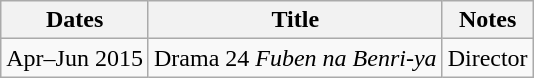<table class="wikitable">
<tr>
<th>Dates</th>
<th>Title</th>
<th>Notes</th>
</tr>
<tr>
<td>Apr–Jun 2015</td>
<td>Drama 24 <em>Fuben na Benri-ya</em></td>
<td>Director</td>
</tr>
</table>
